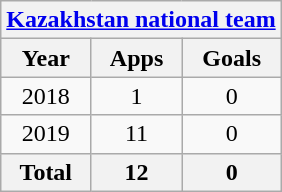<table class="wikitable" style="text-align:center">
<tr>
<th colspan=3><a href='#'>Kazakhstan national team</a></th>
</tr>
<tr>
<th>Year</th>
<th>Apps</th>
<th>Goals</th>
</tr>
<tr>
<td>2018</td>
<td>1</td>
<td>0</td>
</tr>
<tr>
<td>2019</td>
<td>11</td>
<td>0</td>
</tr>
<tr>
<th>Total</th>
<th>12</th>
<th>0</th>
</tr>
</table>
